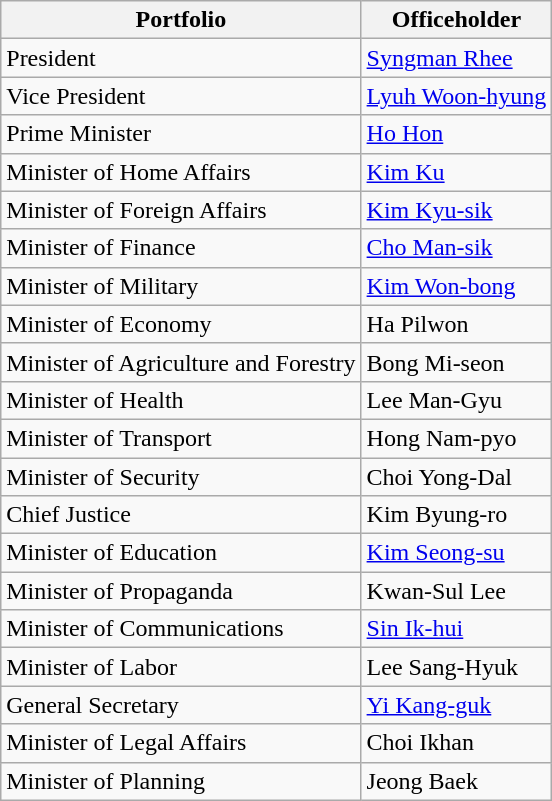<table class="wikitable">
<tr>
<th>Portfolio</th>
<th>Officeholder</th>
</tr>
<tr>
<td>President</td>
<td><a href='#'>Syngman Rhee</a></td>
</tr>
<tr>
<td>Vice President</td>
<td><a href='#'>Lyuh Woon-hyung</a></td>
</tr>
<tr>
<td>Prime Minister</td>
<td><a href='#'>Ho Hon</a></td>
</tr>
<tr>
<td>Minister of Home Affairs</td>
<td><a href='#'>Kim Ku</a></td>
</tr>
<tr>
<td>Minister of Foreign Affairs</td>
<td><a href='#'>Kim Kyu-sik</a></td>
</tr>
<tr>
<td>Minister of Finance</td>
<td><a href='#'>Cho Man-sik</a></td>
</tr>
<tr>
<td>Minister of Military</td>
<td><a href='#'>Kim Won-bong</a></td>
</tr>
<tr>
<td>Minister of Economy</td>
<td>Ha Pilwon</td>
</tr>
<tr>
<td>Minister of Agriculture and Forestry</td>
<td>Bong Mi-seon</td>
</tr>
<tr>
<td>Minister of Health</td>
<td>Lee Man-Gyu</td>
</tr>
<tr>
<td>Minister of Transport</td>
<td>Hong Nam-pyo</td>
</tr>
<tr>
<td>Minister of Security</td>
<td>Choi Yong-Dal</td>
</tr>
<tr>
<td>Chief Justice</td>
<td>Kim Byung-ro</td>
</tr>
<tr>
<td>Minister of Education</td>
<td><a href='#'>Kim Seong-su</a></td>
</tr>
<tr>
<td>Minister of Propaganda</td>
<td>Kwan-Sul Lee</td>
</tr>
<tr>
<td>Minister of Communications</td>
<td><a href='#'>Sin Ik-hui</a></td>
</tr>
<tr>
<td>Minister of Labor</td>
<td>Lee Sang-Hyuk</td>
</tr>
<tr>
<td>General Secretary</td>
<td><a href='#'>Yi Kang-guk</a></td>
</tr>
<tr>
<td>Minister of Legal Affairs</td>
<td>Choi Ikhan</td>
</tr>
<tr>
<td>Minister of Planning</td>
<td>Jeong Baek</td>
</tr>
</table>
